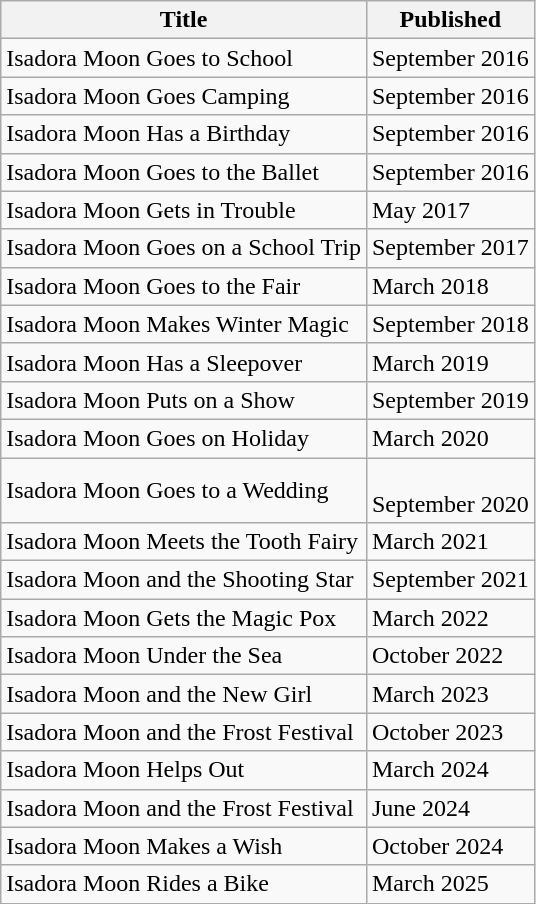<table class="wikitable">
<tr>
<th>Title</th>
<th>Published</th>
</tr>
<tr>
<td>Isadora Moon Goes to School</td>
<td>September 2016</td>
</tr>
<tr>
<td>Isadora Moon Goes Camping</td>
<td>September 2016</td>
</tr>
<tr>
<td>Isadora Moon Has a Birthday</td>
<td>September 2016</td>
</tr>
<tr>
<td>Isadora Moon Goes to the Ballet</td>
<td>September 2016</td>
</tr>
<tr>
<td>Isadora Moon Gets in Trouble</td>
<td>May 2017</td>
</tr>
<tr>
<td>Isadora Moon Goes on a School Trip</td>
<td>September 2017</td>
</tr>
<tr>
<td>Isadora Moon Goes to the Fair</td>
<td>March 2018</td>
</tr>
<tr>
<td>Isadora Moon Makes Winter Magic</td>
<td>September 2018</td>
</tr>
<tr>
<td>Isadora Moon Has a Sleepover</td>
<td>March 2019</td>
</tr>
<tr>
<td>Isadora Moon Puts on a Show</td>
<td>September 2019</td>
</tr>
<tr>
<td>Isadora Moon Goes on Holiday</td>
<td>March 2020</td>
</tr>
<tr>
<td>Isadora Moon Goes to a Wedding</td>
<td><br>September 2020</td>
</tr>
<tr>
<td>Isadora Moon Meets the Tooth Fairy</td>
<td>March 2021</td>
</tr>
<tr>
<td>Isadora Moon and the Shooting Star</td>
<td>September 2021</td>
</tr>
<tr>
<td>Isadora Moon Gets the Magic Pox</td>
<td>March 2022</td>
</tr>
<tr>
<td>Isadora Moon Under the Sea</td>
<td>October 2022</td>
</tr>
<tr>
<td>Isadora Moon and the New Girl</td>
<td>March 2023</td>
</tr>
<tr>
<td>Isadora Moon and the Frost Festival</td>
<td>October 2023</td>
</tr>
<tr>
<td>Isadora Moon Helps Out</td>
<td>March 2024</td>
</tr>
<tr>
<td>Isadora Moon and the Frost Festival</td>
<td>June 2024</td>
</tr>
<tr>
<td>Isadora Moon Makes a Wish</td>
<td>October 2024</td>
</tr>
<tr>
<td>Isadora Moon Rides a Bike</td>
<td>March 2025</td>
</tr>
</table>
